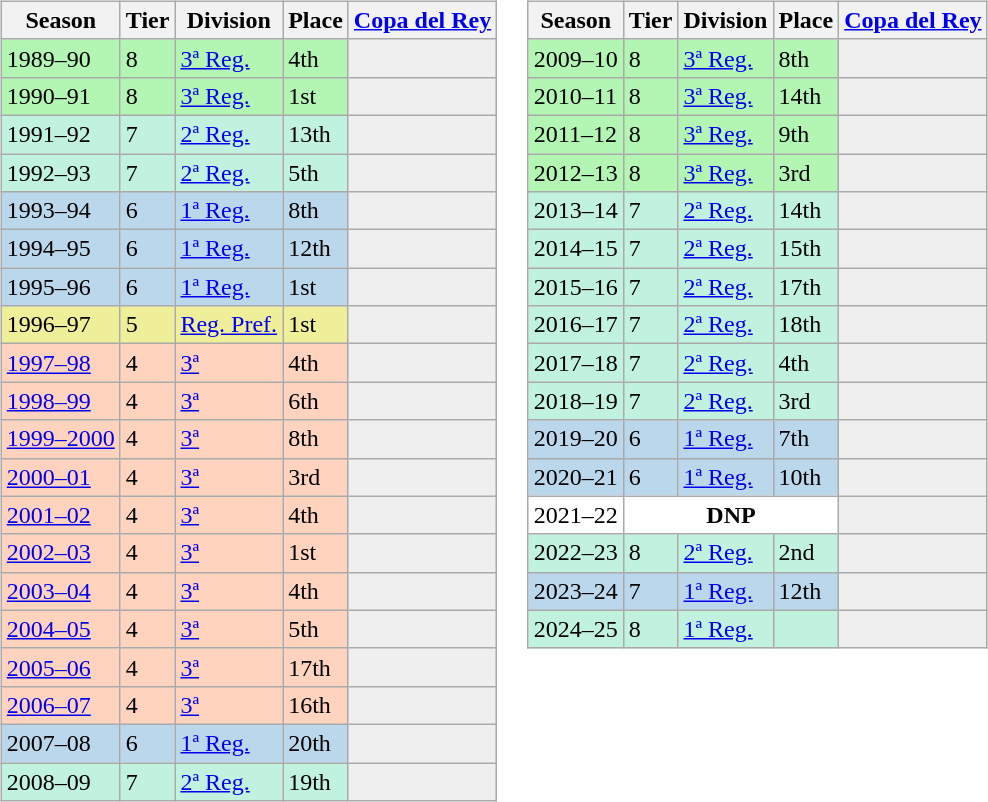<table>
<tr>
<td valign="top" width=0%><br><table class="wikitable">
<tr style="background:#f0f6fa;">
<th>Season</th>
<th>Tier</th>
<th>Division</th>
<th>Place</th>
<th><a href='#'>Copa del Rey</a></th>
</tr>
<tr>
<td style="background:#B3F5B3;">1989–90</td>
<td style="background:#B3F5B3;">8</td>
<td style="background:#B3F5B3;"><a href='#'>3ª Reg.</a></td>
<td style="background:#B3F5B3;">4th</td>
<th style="background:#efefef;"></th>
</tr>
<tr>
<td style="background:#B3F5B3;">1990–91</td>
<td style="background:#B3F5B3;">8</td>
<td style="background:#B3F5B3;"><a href='#'>3ª Reg.</a></td>
<td style="background:#B3F5B3;">1st</td>
<th style="background:#efefef;"></th>
</tr>
<tr>
<td style="background:#C0F2DF;">1991–92</td>
<td style="background:#C0F2DF;">7</td>
<td style="background:#C0F2DF;"><a href='#'>2ª Reg.</a></td>
<td style="background:#C0F2DF;">13th</td>
<th style="background:#efefef;"></th>
</tr>
<tr>
<td style="background:#C0F2DF;">1992–93</td>
<td style="background:#C0F2DF;">7</td>
<td style="background:#C0F2DF;"><a href='#'>2ª Reg.</a></td>
<td style="background:#C0F2DF;">5th</td>
<th style="background:#efefef;"></th>
</tr>
<tr>
<td style="background:#BBD7EC;">1993–94</td>
<td style="background:#BBD7EC;">6</td>
<td style="background:#BBD7EC;"><a href='#'>1ª Reg.</a></td>
<td style="background:#BBD7EC;">8th</td>
<th style="background:#efefef;"></th>
</tr>
<tr>
<td style="background:#BBD7EC;">1994–95</td>
<td style="background:#BBD7EC;">6</td>
<td style="background:#BBD7EC;"><a href='#'>1ª Reg.</a></td>
<td style="background:#BBD7EC;">12th</td>
<th style="background:#efefef;"></th>
</tr>
<tr>
<td style="background:#BBD7EC;">1995–96</td>
<td style="background:#BBD7EC;">6</td>
<td style="background:#BBD7EC;"><a href='#'>1ª Reg.</a></td>
<td style="background:#BBD7EC;">1st</td>
<th style="background:#efefef;"></th>
</tr>
<tr>
<td style="background:#EFEF99;">1996–97</td>
<td style="background:#EFEF99;">5</td>
<td style="background:#EFEF99;"><a href='#'>Reg. Pref.</a></td>
<td style="background:#EFEF99;">1st</td>
<th style="background:#efefef;"></th>
</tr>
<tr>
<td style="background:#FFD3BD;"><a href='#'>1997–98</a></td>
<td style="background:#FFD3BD;">4</td>
<td style="background:#FFD3BD;"><a href='#'>3ª</a></td>
<td style="background:#FFD3BD;">4th</td>
<th style="background:#efefef;"></th>
</tr>
<tr>
<td style="background:#FFD3BD;"><a href='#'>1998–99</a></td>
<td style="background:#FFD3BD;">4</td>
<td style="background:#FFD3BD;"><a href='#'>3ª</a></td>
<td style="background:#FFD3BD;">6th</td>
<th style="background:#efefef;"></th>
</tr>
<tr>
<td style="background:#FFD3BD;"><a href='#'>1999–2000</a></td>
<td style="background:#FFD3BD;">4</td>
<td style="background:#FFD3BD;"><a href='#'>3ª</a></td>
<td style="background:#FFD3BD;">8th</td>
<th style="background:#efefef;"></th>
</tr>
<tr>
<td style="background:#FFD3BD;"><a href='#'>2000–01</a></td>
<td style="background:#FFD3BD;">4</td>
<td style="background:#FFD3BD;"><a href='#'>3ª</a></td>
<td style="background:#FFD3BD;">3rd</td>
<th style="background:#efefef;"></th>
</tr>
<tr>
<td style="background:#FFD3BD;"><a href='#'>2001–02</a></td>
<td style="background:#FFD3BD;">4</td>
<td style="background:#FFD3BD;"><a href='#'>3ª</a></td>
<td style="background:#FFD3BD;">4th</td>
<th style="background:#efefef;"></th>
</tr>
<tr>
<td style="background:#FFD3BD;"><a href='#'>2002–03</a></td>
<td style="background:#FFD3BD;">4</td>
<td style="background:#FFD3BD;"><a href='#'>3ª</a></td>
<td style="background:#FFD3BD;">1st</td>
<th style="background:#efefef;"></th>
</tr>
<tr>
<td style="background:#FFD3BD;"><a href='#'>2003–04</a></td>
<td style="background:#FFD3BD;">4</td>
<td style="background:#FFD3BD;"><a href='#'>3ª</a></td>
<td style="background:#FFD3BD;">4th</td>
<th style="background:#efefef;"></th>
</tr>
<tr>
<td style="background:#FFD3BD;"><a href='#'>2004–05</a></td>
<td style="background:#FFD3BD;">4</td>
<td style="background:#FFD3BD;"><a href='#'>3ª</a></td>
<td style="background:#FFD3BD;">5th</td>
<th style="background:#efefef;"></th>
</tr>
<tr>
<td style="background:#FFD3BD;"><a href='#'>2005–06</a></td>
<td style="background:#FFD3BD;">4</td>
<td style="background:#FFD3BD;"><a href='#'>3ª</a></td>
<td style="background:#FFD3BD;">17th</td>
<th style="background:#efefef;"></th>
</tr>
<tr>
<td style="background:#FFD3BD;"><a href='#'>2006–07</a></td>
<td style="background:#FFD3BD;">4</td>
<td style="background:#FFD3BD;"><a href='#'>3ª</a></td>
<td style="background:#FFD3BD;">16th</td>
<th style="background:#efefef;"></th>
</tr>
<tr>
<td style="background:#BBD7EC;">2007–08</td>
<td style="background:#BBD7EC;">6</td>
<td style="background:#BBD7EC;"><a href='#'>1ª Reg.</a></td>
<td style="background:#BBD7EC;">20th</td>
<th style="background:#efefef;"></th>
</tr>
<tr>
<td style="background:#C0F2DF;">2008–09</td>
<td style="background:#C0F2DF;">7</td>
<td style="background:#C0F2DF;"><a href='#'>2ª Reg.</a></td>
<td style="background:#C0F2DF;">19th</td>
<th style="background:#efefef;"></th>
</tr>
</table>
</td>
<td valign="top" width=0%><br><table class="wikitable">
<tr style="background:#f0f6fa;">
<th>Season</th>
<th>Tier</th>
<th>Division</th>
<th>Place</th>
<th><a href='#'>Copa del Rey</a></th>
</tr>
<tr>
<td style="background:#B3F5B3;">2009–10</td>
<td style="background:#B3F5B3;">8</td>
<td style="background:#B3F5B3;"><a href='#'>3ª Reg.</a></td>
<td style="background:#B3F5B3;">8th</td>
<th style="background:#efefef;"></th>
</tr>
<tr>
<td style="background:#B3F5B3;">2010–11</td>
<td style="background:#B3F5B3;">8</td>
<td style="background:#B3F5B3;"><a href='#'>3ª Reg.</a></td>
<td style="background:#B3F5B3;">14th</td>
<th style="background:#efefef;"></th>
</tr>
<tr>
<td style="background:#B3F5B3;">2011–12</td>
<td style="background:#B3F5B3;">8</td>
<td style="background:#B3F5B3;"><a href='#'>3ª Reg.</a></td>
<td style="background:#B3F5B3;">9th</td>
<th style="background:#efefef;"></th>
</tr>
<tr>
<td style="background:#B3F5B3;">2012–13</td>
<td style="background:#B3F5B3;">8</td>
<td style="background:#B3F5B3;"><a href='#'>3ª Reg.</a></td>
<td style="background:#B3F5B3;">3rd</td>
<th style="background:#efefef;"></th>
</tr>
<tr>
<td style="background:#C0F2DF;">2013–14</td>
<td style="background:#C0F2DF;">7</td>
<td style="background:#C0F2DF;"><a href='#'>2ª Reg.</a></td>
<td style="background:#C0F2DF;">14th</td>
<th style="background:#efefef;"></th>
</tr>
<tr>
<td style="background:#C0F2DF;">2014–15</td>
<td style="background:#C0F2DF;">7</td>
<td style="background:#C0F2DF;"><a href='#'>2ª Reg.</a></td>
<td style="background:#C0F2DF;">15th</td>
<th style="background:#efefef;"></th>
</tr>
<tr>
<td style="background:#C0F2DF;">2015–16</td>
<td style="background:#C0F2DF;">7</td>
<td style="background:#C0F2DF;"><a href='#'>2ª Reg.</a></td>
<td style="background:#C0F2DF;">17th</td>
<th style="background:#efefef;"></th>
</tr>
<tr>
<td style="background:#C0F2DF;">2016–17</td>
<td style="background:#C0F2DF;">7</td>
<td style="background:#C0F2DF;"><a href='#'>2ª Reg.</a></td>
<td style="background:#C0F2DF;">18th</td>
<th style="background:#efefef;"></th>
</tr>
<tr>
<td style="background:#C0F2DF;">2017–18</td>
<td style="background:#C0F2DF;">7</td>
<td style="background:#C0F2DF;"><a href='#'>2ª Reg.</a></td>
<td style="background:#C0F2DF;">4th</td>
<th style="background:#efefef;"></th>
</tr>
<tr>
<td style="background:#C0F2DF;">2018–19</td>
<td style="background:#C0F2DF;">7</td>
<td style="background:#C0F2DF;"><a href='#'>2ª Reg.</a></td>
<td style="background:#C0F2DF;">3rd</td>
<th style="background:#efefef;"></th>
</tr>
<tr>
<td style="background:#BBD7EC;">2019–20</td>
<td style="background:#BBD7EC;">6</td>
<td style="background:#BBD7EC;"><a href='#'>1ª Reg.</a></td>
<td style="background:#BBD7EC;">7th</td>
<th style="background:#efefef;"></th>
</tr>
<tr>
<td style="background:#BBD7EC;">2020–21</td>
<td style="background:#BBD7EC;">6</td>
<td style="background:#BBD7EC;"><a href='#'>1ª Reg.</a></td>
<td style="background:#BBD7EC;">10th</td>
<th style="background:#efefef;"></th>
</tr>
<tr>
<td style="background:#FFFFFF;">2021–22</td>
<th style="background:#FFFFFF;" colspan="3">DNP</th>
<th style="background:#efefef;"></th>
</tr>
<tr>
<td style="background:#C0F2DF;">2022–23</td>
<td style="background:#C0F2DF;">8</td>
<td style="background:#C0F2DF;"><a href='#'>2ª Reg.</a></td>
<td style="background:#C0F2DF;">2nd</td>
<th style="background:#efefef;"></th>
</tr>
<tr>
<td style="background:#BBD7EC;">2023–24</td>
<td style="background:#BBD7EC;">7</td>
<td style="background:#BBD7EC;"><a href='#'>1ª Reg.</a></td>
<td style="background:#BBD7EC;">12th</td>
<th style="background:#efefef;"></th>
</tr>
<tr>
<td style="background:#C0F2DF;">2024–25</td>
<td style="background:#C0F2DF;">8</td>
<td style="background:#C0F2DF;"><a href='#'>1ª Reg.</a></td>
<td style="background:#C0F2DF;"></td>
<th style="background:#efefef;"></th>
</tr>
</table>
</td>
</tr>
</table>
